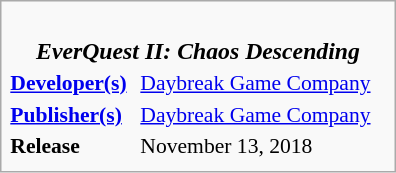<table class="infobox" style="float:right; width:264px; font-size:90%;">
<tr>
<td colspan=2 style="font-size:110%; text-align:center;"><br><strong><em>EverQuest II: Chaos Descending</em></strong><br></td>
</tr>
<tr>
<td><strong><a href='#'>Developer(s)</a></strong></td>
<td><a href='#'>Daybreak Game Company</a></td>
</tr>
<tr>
<td><strong><a href='#'>Publisher(s)</a></strong></td>
<td><a href='#'>Daybreak Game Company</a></td>
</tr>
<tr>
<td><strong>Release</strong></td>
<td>November 13, 2018</td>
</tr>
<tr>
</tr>
</table>
